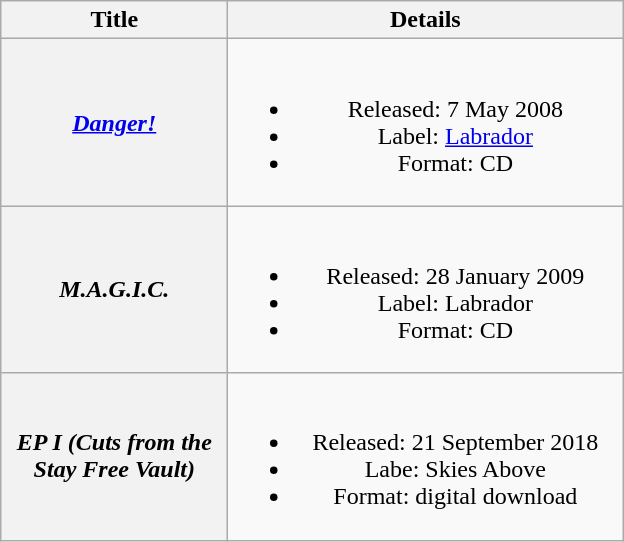<table class="wikitable plainrowheaders" style="text-align:center;">
<tr>
<th scope="col" style="width:9em;">Title</th>
<th scope="col" style="width:16em;">Details</th>
</tr>
<tr>
<th scope="row"><em><a href='#'>Danger!</a></em></th>
<td><br><ul><li>Released: 7 May 2008</li><li>Label: <a href='#'>Labrador</a></li><li>Format: CD</li></ul></td>
</tr>
<tr>
<th scope="row"><em>M.A.G.I.C.</em></th>
<td><br><ul><li>Released: 28 January 2009</li><li>Label: Labrador</li><li>Format: CD</li></ul></td>
</tr>
<tr>
<th scope="row"><em>EP I (Cuts from the Stay Free Vault)</em></th>
<td><br><ul><li>Released: 21 September 2018</li><li>Labe: Skies Above</li><li>Format: digital download</li></ul></td>
</tr>
</table>
